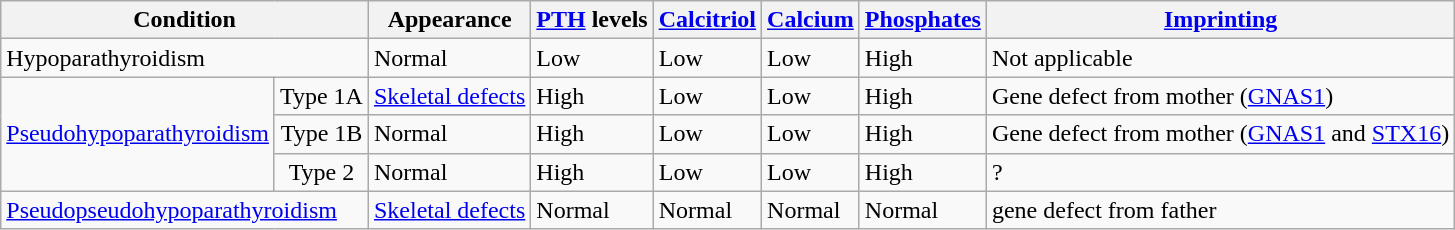<table cellpadding="5" | class="wikitable">
<tr>
<th colspan="2">Condition</th>
<th>Appearance</th>
<th><a href='#'>PTH</a> levels</th>
<th><a href='#'>Calcitriol</a></th>
<th><a href='#'>Calcium</a></th>
<th><a href='#'>Phosphates</a></th>
<th><a href='#'>Imprinting</a></th>
</tr>
<tr>
<td colspan="2">Hypoparathyroidism</td>
<td>Normal</td>
<td>Low</td>
<td>Low</td>
<td>Low</td>
<td>High</td>
<td>Not applicable</td>
</tr>
<tr>
<td rowspan="3"><a href='#'>Pseudohypoparathyroidism</a></td>
<td align="center">Type 1A</td>
<td><a href='#'>Skeletal defects</a></td>
<td>High</td>
<td>Low</td>
<td>Low</td>
<td>High</td>
<td>Gene defect from mother (<a href='#'>GNAS1</a>)</td>
</tr>
<tr>
<td align="center">Type 1B</td>
<td>Normal</td>
<td>High</td>
<td>Low</td>
<td>Low</td>
<td>High</td>
<td>Gene defect from mother (<a href='#'>GNAS1</a> and <a href='#'>STX16</a>)</td>
</tr>
<tr>
<td align="center">Type 2</td>
<td>Normal</td>
<td>High</td>
<td>Low</td>
<td>Low</td>
<td>High</td>
<td>?</td>
</tr>
<tr>
<td colspan="2"><a href='#'>Pseudopseudohypoparathyroidism</a></td>
<td><a href='#'>Skeletal defects</a></td>
<td>Normal</td>
<td>Normal</td>
<td>Normal</td>
<td>Normal</td>
<td>gene defect from father</td>
</tr>
</table>
